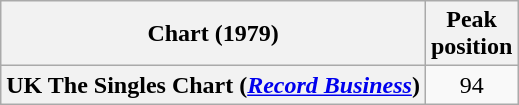<table class="wikitable plainrowheaders" style="text-align:center">
<tr>
<th>Chart (1979)</th>
<th>Peak<br>position</th>
</tr>
<tr>
<th scope="row">UK The Singles Chart (<em><a href='#'>Record Business</a></em>)</th>
<td style="text-align:center;">94</td>
</tr>
</table>
